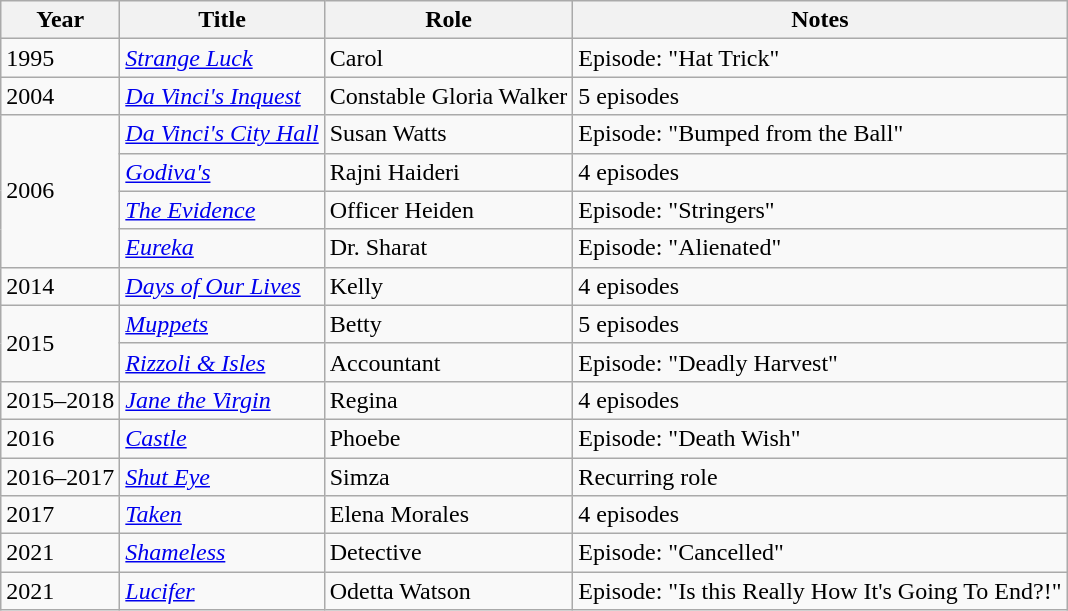<table class="wikitable">
<tr>
<th>Year</th>
<th>Title</th>
<th>Role</th>
<th>Notes</th>
</tr>
<tr>
<td>1995</td>
<td><em><a href='#'>Strange Luck</a></em></td>
<td>Carol</td>
<td>Episode: "Hat Trick"</td>
</tr>
<tr>
<td>2004</td>
<td><em><a href='#'>Da Vinci's Inquest</a></em></td>
<td>Constable Gloria Walker</td>
<td>5 episodes</td>
</tr>
<tr>
<td rowspan="4">2006</td>
<td><em><a href='#'>Da Vinci's City Hall</a></em></td>
<td>Susan Watts</td>
<td>Episode: "Bumped from the Ball"</td>
</tr>
<tr>
<td><em><a href='#'>Godiva's</a></em></td>
<td>Rajni Haideri</td>
<td>4 episodes</td>
</tr>
<tr>
<td><em><a href='#'>The Evidence</a></em></td>
<td>Officer Heiden</td>
<td>Episode: "Stringers"</td>
</tr>
<tr>
<td><em><a href='#'>Eureka</a></em></td>
<td>Dr. Sharat</td>
<td>Episode: "Alienated"</td>
</tr>
<tr>
<td>2014</td>
<td><em><a href='#'>Days of Our Lives</a></em></td>
<td>Kelly</td>
<td>4 episodes</td>
</tr>
<tr>
<td rowspan="2">2015</td>
<td><em><a href='#'>Muppets</a></em></td>
<td>Betty</td>
<td>5 episodes</td>
</tr>
<tr>
<td><em><a href='#'>Rizzoli & Isles</a></em></td>
<td>Accountant</td>
<td>Episode: "Deadly Harvest"</td>
</tr>
<tr>
<td>2015–2018</td>
<td><em><a href='#'>Jane the Virgin</a></em></td>
<td>Regina</td>
<td>4 episodes</td>
</tr>
<tr>
<td>2016</td>
<td><em><a href='#'>Castle</a></em></td>
<td>Phoebe</td>
<td>Episode: "Death Wish"</td>
</tr>
<tr>
<td>2016–2017</td>
<td><em><a href='#'>Shut Eye</a></em></td>
<td>Simza</td>
<td>Recurring role</td>
</tr>
<tr>
<td>2017</td>
<td><em><a href='#'>Taken</a></em></td>
<td>Elena Morales</td>
<td>4 episodes</td>
</tr>
<tr>
<td>2021</td>
<td><a href='#'><em>Shameless</em></a></td>
<td>Detective</td>
<td>Episode: "Cancelled"</td>
</tr>
<tr>
<td>2021</td>
<td><em><a href='#'>Lucifer</a></em></td>
<td>Odetta Watson</td>
<td>Episode: "Is this Really How It's Going To End?!"</td>
</tr>
</table>
